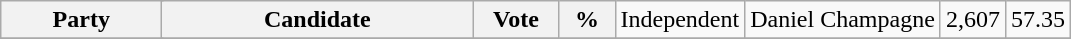<table class="wikitable">
<tr>
<th bgcolor="#DDDDFF" width="100px" colspan="2">Party</th>
<th bgcolor="#DDDDFF" width="200px">Candidate</th>
<th bgcolor="#DDDDFF" width="50px">Vote</th>
<th bgcolor="#DDDDFF" width="30px">%<br></th>
<td>Independent</td>
<td>Daniel Champagne</td>
<td>2,607</td>
<td>57.35</td>
</tr>
<tr>
</tr>
</table>
